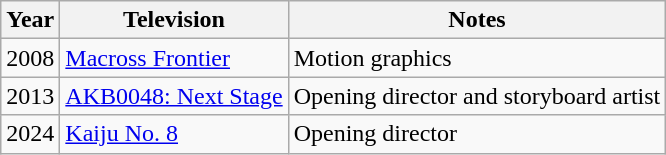<table class="wikitable">
<tr>
<th>Year</th>
<th>Television</th>
<th>Notes</th>
</tr>
<tr>
<td>2008</td>
<td><a href='#'>Macross Frontier</a></td>
<td>Motion graphics</td>
</tr>
<tr>
<td>2013</td>
<td><a href='#'>AKB0048: Next Stage</a></td>
<td>Opening director and storyboard artist</td>
</tr>
<tr>
<td>2024</td>
<td><a href='#'>Kaiju No. 8</a></td>
<td>Opening director</td>
</tr>
</table>
